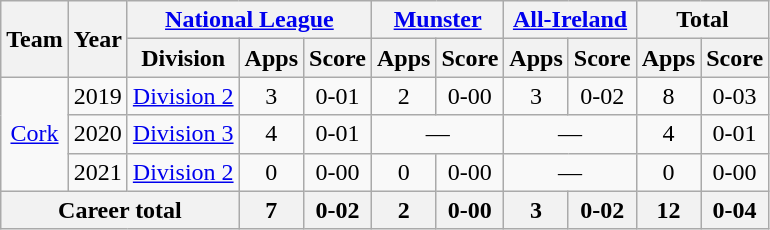<table class="wikitable" style="text-align:center">
<tr>
<th rowspan="2">Team</th>
<th rowspan="2">Year</th>
<th colspan="3"><a href='#'>National League</a></th>
<th colspan="2"><a href='#'>Munster</a></th>
<th colspan="2"><a href='#'>All-Ireland</a></th>
<th colspan="2">Total</th>
</tr>
<tr>
<th>Division</th>
<th>Apps</th>
<th>Score</th>
<th>Apps</th>
<th>Score</th>
<th>Apps</th>
<th>Score</th>
<th>Apps</th>
<th>Score</th>
</tr>
<tr>
<td rowspan="3"><a href='#'>Cork</a></td>
<td>2019</td>
<td rowspan="1"><a href='#'>Division 2</a></td>
<td>3</td>
<td>0-01</td>
<td>2</td>
<td>0-00</td>
<td>3</td>
<td>0-02</td>
<td>8</td>
<td>0-03</td>
</tr>
<tr>
<td>2020</td>
<td rowspan="1"><a href='#'>Division 3</a></td>
<td>4</td>
<td>0-01</td>
<td colspan=2>—</td>
<td colspan=2>—</td>
<td>4</td>
<td>0-01</td>
</tr>
<tr>
<td>2021</td>
<td rowspan="1"><a href='#'>Division 2</a></td>
<td>0</td>
<td>0-00</td>
<td>0</td>
<td>0-00</td>
<td colspan=2>—</td>
<td>0</td>
<td>0-00</td>
</tr>
<tr>
<th colspan="3">Career total</th>
<th>7</th>
<th>0-02</th>
<th>2</th>
<th>0-00</th>
<th>3</th>
<th>0-02</th>
<th>12</th>
<th>0-04</th>
</tr>
</table>
